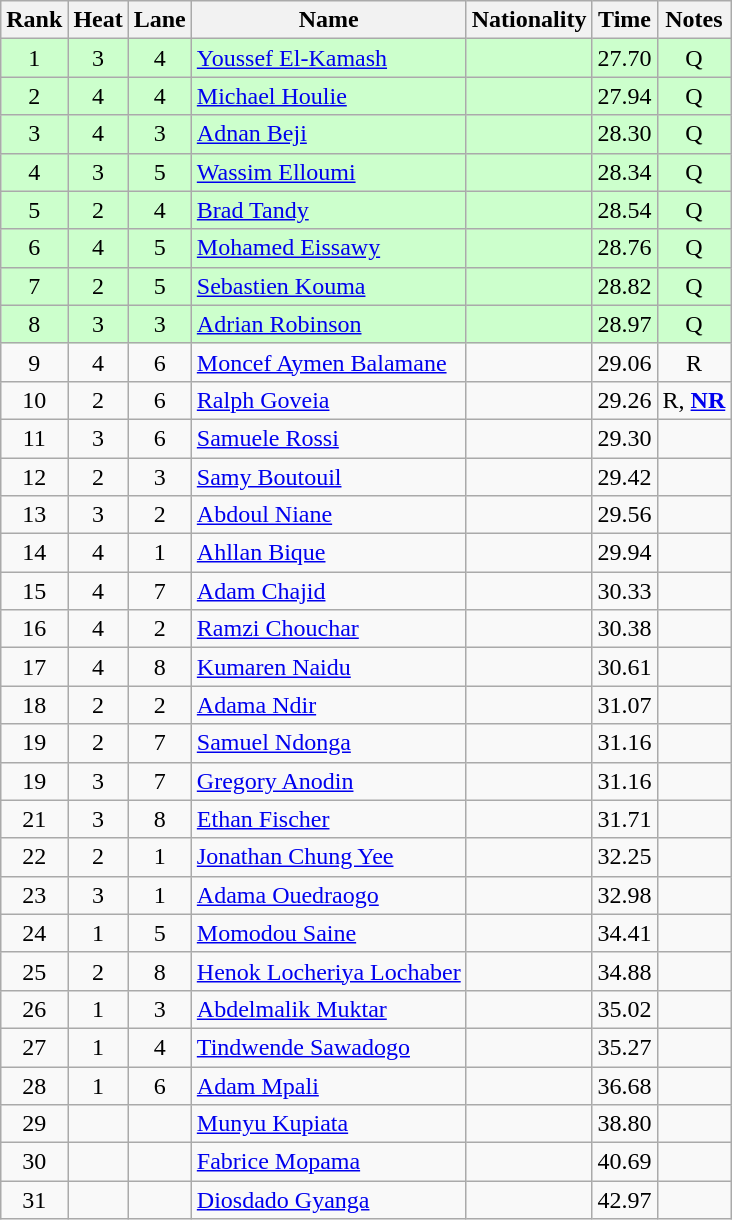<table class="wikitable sortable" style="text-align:center">
<tr>
<th>Rank</th>
<th>Heat</th>
<th>Lane</th>
<th>Name</th>
<th>Nationality</th>
<th>Time</th>
<th>Notes</th>
</tr>
<tr bgcolor=ccffcc>
<td>1</td>
<td>3</td>
<td>4</td>
<td align=left><a href='#'>Youssef El-Kamash</a></td>
<td align=left></td>
<td>27.70</td>
<td>Q</td>
</tr>
<tr bgcolor=ccffcc>
<td>2</td>
<td>4</td>
<td>4</td>
<td align=left><a href='#'>Michael Houlie</a></td>
<td align=left></td>
<td>27.94</td>
<td>Q</td>
</tr>
<tr bgcolor=ccffcc>
<td>3</td>
<td>4</td>
<td>3</td>
<td align=left><a href='#'>Adnan Beji</a></td>
<td align=left></td>
<td>28.30</td>
<td>Q</td>
</tr>
<tr bgcolor=ccffcc>
<td>4</td>
<td>3</td>
<td>5</td>
<td align=left><a href='#'>Wassim Elloumi</a></td>
<td align=left></td>
<td>28.34</td>
<td>Q</td>
</tr>
<tr bgcolor=ccffcc>
<td>5</td>
<td>2</td>
<td>4</td>
<td align=left><a href='#'>Brad Tandy</a></td>
<td align=left></td>
<td>28.54</td>
<td>Q</td>
</tr>
<tr bgcolor=ccffcc>
<td>6</td>
<td>4</td>
<td>5</td>
<td align=left><a href='#'>Mohamed Eissawy</a></td>
<td align=left></td>
<td>28.76</td>
<td>Q</td>
</tr>
<tr bgcolor=ccffcc>
<td>7</td>
<td>2</td>
<td>5</td>
<td align=left><a href='#'>Sebastien Kouma</a></td>
<td align=left></td>
<td>28.82</td>
<td>Q</td>
</tr>
<tr bgcolor=ccffcc>
<td>8</td>
<td>3</td>
<td>3</td>
<td align=left><a href='#'>Adrian Robinson</a></td>
<td align=left></td>
<td>28.97</td>
<td>Q</td>
</tr>
<tr>
<td>9</td>
<td>4</td>
<td>6</td>
<td align=left><a href='#'>Moncef Aymen Balamane</a></td>
<td align=left></td>
<td>29.06</td>
<td>R</td>
</tr>
<tr>
<td>10</td>
<td>2</td>
<td>6</td>
<td align=left><a href='#'>Ralph Goveia</a></td>
<td align=left></td>
<td>29.26</td>
<td>R, <strong><a href='#'>NR</a></strong></td>
</tr>
<tr>
<td>11</td>
<td>3</td>
<td>6</td>
<td align=left><a href='#'>Samuele Rossi</a></td>
<td align=left></td>
<td>29.30</td>
<td></td>
</tr>
<tr>
<td>12</td>
<td>2</td>
<td>3</td>
<td align=left><a href='#'>Samy Boutouil</a></td>
<td align=left></td>
<td>29.42</td>
<td></td>
</tr>
<tr>
<td>13</td>
<td>3</td>
<td>2</td>
<td align=left><a href='#'>Abdoul Niane</a></td>
<td align=left></td>
<td>29.56</td>
<td></td>
</tr>
<tr>
<td>14</td>
<td>4</td>
<td>1</td>
<td align=left><a href='#'>Ahllan Bique</a></td>
<td align=left></td>
<td>29.94</td>
<td></td>
</tr>
<tr>
<td>15</td>
<td>4</td>
<td>7</td>
<td align=left><a href='#'>Adam Chajid</a></td>
<td align=left></td>
<td>30.33</td>
<td></td>
</tr>
<tr>
<td>16</td>
<td>4</td>
<td>2</td>
<td align=left><a href='#'>Ramzi Chouchar</a></td>
<td align=left></td>
<td>30.38</td>
<td></td>
</tr>
<tr>
<td>17</td>
<td>4</td>
<td>8</td>
<td align=left><a href='#'>Kumaren Naidu</a></td>
<td align=left></td>
<td>30.61</td>
<td></td>
</tr>
<tr>
<td>18</td>
<td>2</td>
<td>2</td>
<td align=left><a href='#'>Adama Ndir</a></td>
<td align=left></td>
<td>31.07</td>
<td></td>
</tr>
<tr>
<td>19</td>
<td>2</td>
<td>7</td>
<td align=left><a href='#'>Samuel Ndonga</a></td>
<td align=left></td>
<td>31.16</td>
<td></td>
</tr>
<tr>
<td>19</td>
<td>3</td>
<td>7</td>
<td align=left><a href='#'>Gregory Anodin</a></td>
<td align=left></td>
<td>31.16</td>
<td></td>
</tr>
<tr>
<td>21</td>
<td>3</td>
<td>8</td>
<td align=left><a href='#'>Ethan Fischer</a></td>
<td align=left></td>
<td>31.71</td>
<td></td>
</tr>
<tr>
<td>22</td>
<td>2</td>
<td>1</td>
<td align=left><a href='#'>Jonathan Chung Yee</a></td>
<td align=left></td>
<td>32.25</td>
<td></td>
</tr>
<tr>
<td>23</td>
<td>3</td>
<td>1</td>
<td align=left><a href='#'>Adama Ouedraogo</a></td>
<td align=left></td>
<td>32.98</td>
<td></td>
</tr>
<tr>
<td>24</td>
<td>1</td>
<td>5</td>
<td align=left><a href='#'>Momodou Saine</a></td>
<td align=left></td>
<td>34.41</td>
<td></td>
</tr>
<tr>
<td>25</td>
<td>2</td>
<td>8</td>
<td align=left><a href='#'>Henok Locheriya Lochaber</a></td>
<td align=left></td>
<td>34.88</td>
<td></td>
</tr>
<tr>
<td>26</td>
<td>1</td>
<td>3</td>
<td align=left><a href='#'>Abdelmalik Muktar</a></td>
<td align=left></td>
<td>35.02</td>
<td></td>
</tr>
<tr>
<td>27</td>
<td>1</td>
<td>4</td>
<td align=left><a href='#'>Tindwende Sawadogo</a></td>
<td align=left></td>
<td>35.27</td>
<td></td>
</tr>
<tr>
<td>28</td>
<td>1</td>
<td>6</td>
<td align=left><a href='#'>Adam Mpali</a></td>
<td align=left></td>
<td>36.68</td>
<td></td>
</tr>
<tr>
<td>29</td>
<td></td>
<td></td>
<td align=left><a href='#'>Munyu Kupiata</a></td>
<td align=left></td>
<td>38.80</td>
<td></td>
</tr>
<tr>
<td>30</td>
<td></td>
<td></td>
<td align=left><a href='#'>Fabrice Mopama</a></td>
<td align=left></td>
<td>40.69</td>
<td></td>
</tr>
<tr>
<td>31</td>
<td></td>
<td></td>
<td align=left><a href='#'>Diosdado Gyanga</a></td>
<td align=left></td>
<td>42.97</td>
<td></td>
</tr>
</table>
